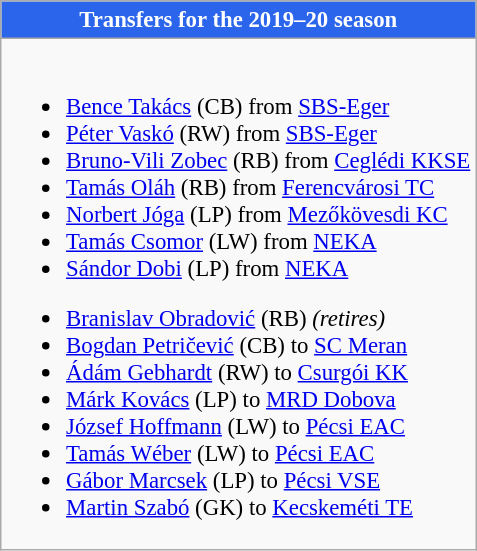<table class="wikitable collapsible collapsed" style="font-size:95%;">
<tr>
<th style="color:#FFFFFF; background:#2B65EC"> <strong>Transfers for the 2019–20 season</strong></th>
</tr>
<tr>
<td><br>
<ul><li> <a href='#'>Bence Takács</a> (CB) from  <a href='#'>SBS-Eger</a></li><li> <a href='#'>Péter Vaskó</a> (RW) from  <a href='#'>SBS-Eger</a></li><li> <a href='#'>Bruno-Vili Zobec</a> (RB) from  <a href='#'>Ceglédi KKSE</a></li><li> <a href='#'>Tamás Oláh</a> (RB) from  <a href='#'>Ferencvárosi TC</a></li><li> <a href='#'>Norbert Jóga</a> (LP) from  <a href='#'>Mezőkövesdi KC</a></li><li> <a href='#'>Tamás Csomor</a> (LW) from  <a href='#'>NEKA</a></li><li> <a href='#'>Sándor Dobi</a> (LP) from  <a href='#'>NEKA</a></li></ul><ul><li> <a href='#'>Branislav Obradović</a> (RB) <em>(retires)</em></li><li> <a href='#'>Bogdan Petričević</a> (CB) to  <a href='#'>SC Meran</a></li><li> <a href='#'>Ádám Gebhardt</a> (RW) to  <a href='#'>Csurgói KK</a></li><li> <a href='#'>Márk Kovács</a> (LP) to  <a href='#'>MRD Dobova</a></li><li> <a href='#'>József Hoffmann</a> (LW) to  <a href='#'>Pécsi EAC</a></li><li> <a href='#'>Tamás Wéber</a> (LW) to  <a href='#'>Pécsi EAC</a></li><li> <a href='#'>Gábor Marcsek</a> (LP) to  <a href='#'>Pécsi VSE</a></li><li> <a href='#'>Martin Szabó</a> (GK) to  <a href='#'>Kecskeméti TE</a></li></ul></td>
</tr>
</table>
